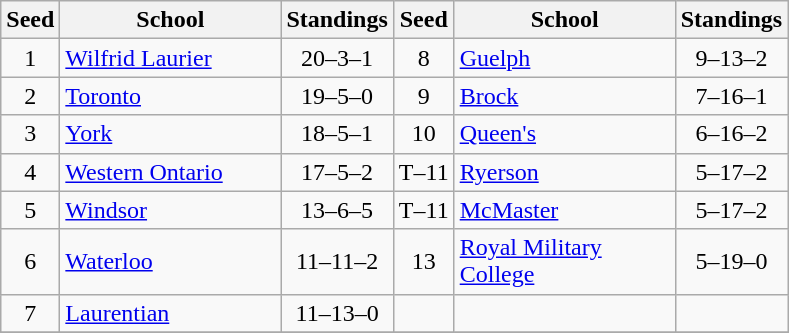<table class="wikitable">
<tr>
<th>Seed</th>
<th style="width:140px">School</th>
<th>Standings</th>
<th>Seed</th>
<th style="width:140px">School</th>
<th>Standings</th>
</tr>
<tr>
<td align=center>1</td>
<td><a href='#'>Wilfrid Laurier</a></td>
<td align=center>20–3–1</td>
<td align=center>8</td>
<td><a href='#'>Guelph</a></td>
<td align=center>9–13–2</td>
</tr>
<tr>
<td align=center>2</td>
<td><a href='#'>Toronto</a></td>
<td align=center>19–5–0</td>
<td align=center>9</td>
<td><a href='#'>Brock</a></td>
<td align=center>7–16–1</td>
</tr>
<tr>
<td align=center>3</td>
<td><a href='#'>York</a></td>
<td align=center>18–5–1</td>
<td align=center>10</td>
<td><a href='#'>Queen's</a></td>
<td align=center>6–16–2</td>
</tr>
<tr>
<td align=center>4</td>
<td><a href='#'>Western Ontario</a></td>
<td align=center>17–5–2</td>
<td align=center>T–11</td>
<td><a href='#'>Ryerson</a></td>
<td align=center>5–17–2</td>
</tr>
<tr>
<td align=center>5</td>
<td><a href='#'>Windsor</a></td>
<td align=center>13–6–5</td>
<td align=center>T–11</td>
<td><a href='#'>McMaster</a></td>
<td align=center>5–17–2</td>
</tr>
<tr>
<td align=center>6</td>
<td><a href='#'>Waterloo</a></td>
<td align=center>11–11–2</td>
<td align=center>13</td>
<td><a href='#'>Royal Military College</a></td>
<td align=center>5–19–0</td>
</tr>
<tr>
<td align=center>7</td>
<td><a href='#'>Laurentian</a></td>
<td align=center>11–13–0</td>
<td></td>
<td></td>
<td></td>
</tr>
<tr>
</tr>
</table>
